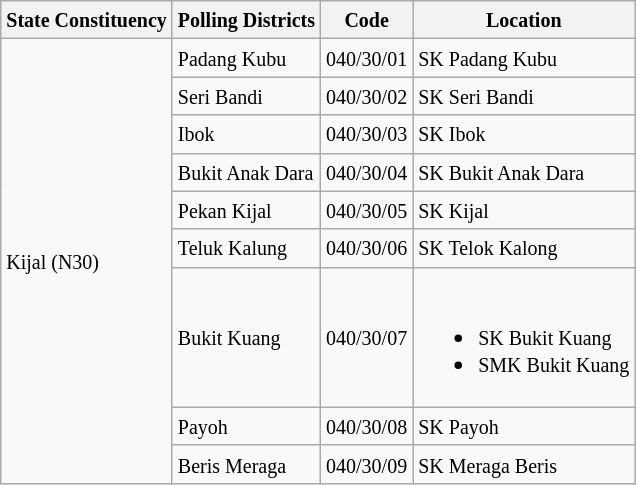<table class="wikitable sortable mw-collapsible">
<tr>
<th><small>State Constituency</small></th>
<th><small>Polling Districts</small></th>
<th><small>Code</small></th>
<th><small>Location</small></th>
</tr>
<tr>
<td rowspan="9"><small>Kijal (N30)</small></td>
<td><small>Padang Kubu</small></td>
<td><small>040/30/01</small></td>
<td><small>SK Padang Kubu</small></td>
</tr>
<tr>
<td><small>Seri Bandi</small></td>
<td><small>040/30/02</small></td>
<td><small>SK Seri Bandi</small></td>
</tr>
<tr>
<td><small>Ibok</small></td>
<td><small>040/30/03</small></td>
<td><small>SK Ibok</small></td>
</tr>
<tr>
<td><small>Bukit Anak Dara</small></td>
<td><small>040/30/04</small></td>
<td><small>SK Bukit Anak Dara</small></td>
</tr>
<tr>
<td><small>Pekan Kijal</small></td>
<td><small>040/30/05</small></td>
<td><small>SK Kijal</small></td>
</tr>
<tr>
<td><small>Teluk Kalung</small></td>
<td><small>040/30/06</small></td>
<td><small>SK Telok Kalong</small></td>
</tr>
<tr>
<td><small>Bukit Kuang</small></td>
<td><small>040/30/07</small></td>
<td><br><ul><li><small>SK Bukit Kuang</small></li><li><small>SMK Bukit Kuang</small></li></ul></td>
</tr>
<tr>
<td><small>Payoh</small></td>
<td><small>040/30/08</small></td>
<td><small>SK Payoh</small></td>
</tr>
<tr>
<td><small>Beris Meraga</small></td>
<td><small>040/30/09</small></td>
<td><small>SK Meraga Beris</small></td>
</tr>
</table>
